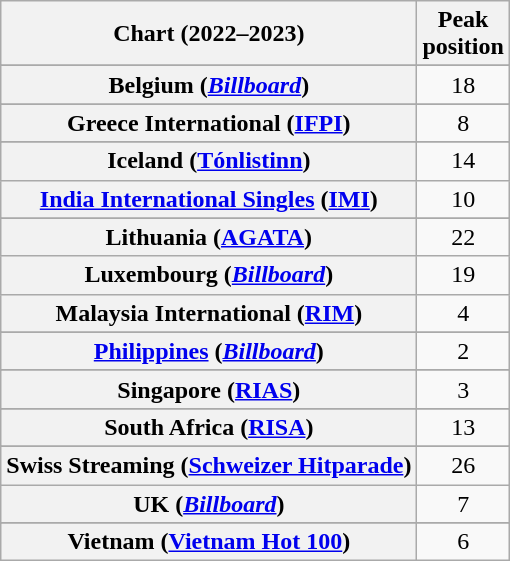<table class="wikitable sortable plainrowheaders" style="text-align:center">
<tr>
<th scope="col">Chart (2022–2023)</th>
<th scope="col">Peak<br>position</th>
</tr>
<tr>
</tr>
<tr>
</tr>
<tr>
<th scope="row">Belgium (<em><a href='#'>Billboard</a></em>)</th>
<td>18</td>
</tr>
<tr>
</tr>
<tr>
</tr>
<tr>
</tr>
<tr>
</tr>
<tr>
</tr>
<tr>
</tr>
<tr>
</tr>
<tr>
<th scope="row">Greece International (<a href='#'>IFPI</a>)</th>
<td>8</td>
</tr>
<tr>
</tr>
<tr>
<th scope="row">Iceland (<a href='#'>Tónlistinn</a>)</th>
<td>14</td>
</tr>
<tr>
<th scope="row"><a href='#'>India International Singles</a> (<a href='#'>IMI</a>)</th>
<td>10</td>
</tr>
<tr>
</tr>
<tr>
</tr>
<tr>
<th scope="row">Lithuania (<a href='#'>AGATA</a>)</th>
<td>22</td>
</tr>
<tr>
<th scope="row">Luxembourg (<em><a href='#'>Billboard</a></em>)</th>
<td>19</td>
</tr>
<tr>
<th scope="row">Malaysia International (<a href='#'>RIM</a>)</th>
<td>4</td>
</tr>
<tr>
</tr>
<tr>
<th scope="row"><a href='#'>Philippines</a> (<em><a href='#'>Billboard</a></em>)</th>
<td>2</td>
</tr>
<tr>
</tr>
<tr>
<th scope="row">Singapore (<a href='#'>RIAS</a>)</th>
<td>3</td>
</tr>
<tr>
</tr>
<tr>
<th scope="row">South Africa (<a href='#'>RISA</a>)</th>
<td>13</td>
</tr>
<tr>
</tr>
<tr>
</tr>
<tr>
<th scope="row">Swiss Streaming (<a href='#'>Schweizer Hitparade</a>)</th>
<td>26</td>
</tr>
<tr>
<th scope="row">UK (<em><a href='#'>Billboard</a></em>)</th>
<td>7</td>
</tr>
<tr>
</tr>
<tr>
</tr>
<tr>
<th scope="row">Vietnam (<a href='#'>Vietnam Hot 100</a>)</th>
<td>6</td>
</tr>
</table>
